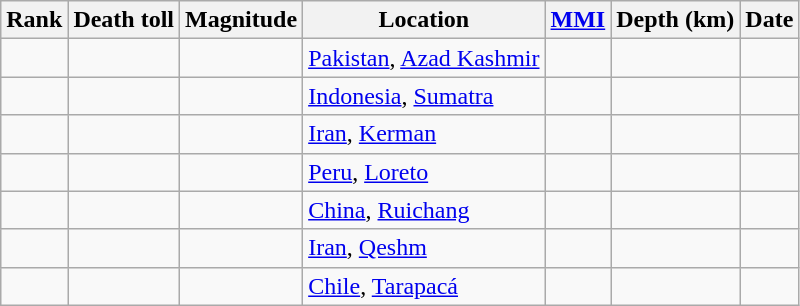<table class="sortable wikitable" style="font-size:100%;">
<tr>
<th>Rank</th>
<th>Death toll</th>
<th>Magnitude</th>
<th>Location</th>
<th><a href='#'>MMI</a></th>
<th>Depth (km)</th>
<th>Date</th>
</tr>
<tr>
<td></td>
<td></td>
<td></td>
<td> <a href='#'>Pakistan</a>, <a href='#'>Azad Kashmir</a></td>
<td></td>
<td></td>
<td></td>
</tr>
<tr>
<td></td>
<td></td>
<td></td>
<td> <a href='#'>Indonesia</a>, <a href='#'>Sumatra</a></td>
<td></td>
<td></td>
<td></td>
</tr>
<tr>
<td></td>
<td></td>
<td></td>
<td> <a href='#'>Iran</a>, <a href='#'>Kerman</a></td>
<td></td>
<td></td>
<td></td>
</tr>
<tr>
<td></td>
<td></td>
<td></td>
<td> <a href='#'>Peru</a>, <a href='#'>Loreto</a></td>
<td></td>
<td></td>
<td></td>
</tr>
<tr>
<td></td>
<td></td>
<td></td>
<td> <a href='#'>China</a>, <a href='#'>Ruichang</a></td>
<td></td>
<td></td>
<td></td>
</tr>
<tr>
<td></td>
<td></td>
<td></td>
<td> <a href='#'>Iran</a>, <a href='#'>Qeshm</a></td>
<td></td>
<td></td>
<td></td>
</tr>
<tr>
<td></td>
<td></td>
<td></td>
<td> <a href='#'>Chile</a>, <a href='#'>Tarapacá</a></td>
<td></td>
<td></td>
<td></td>
</tr>
</table>
